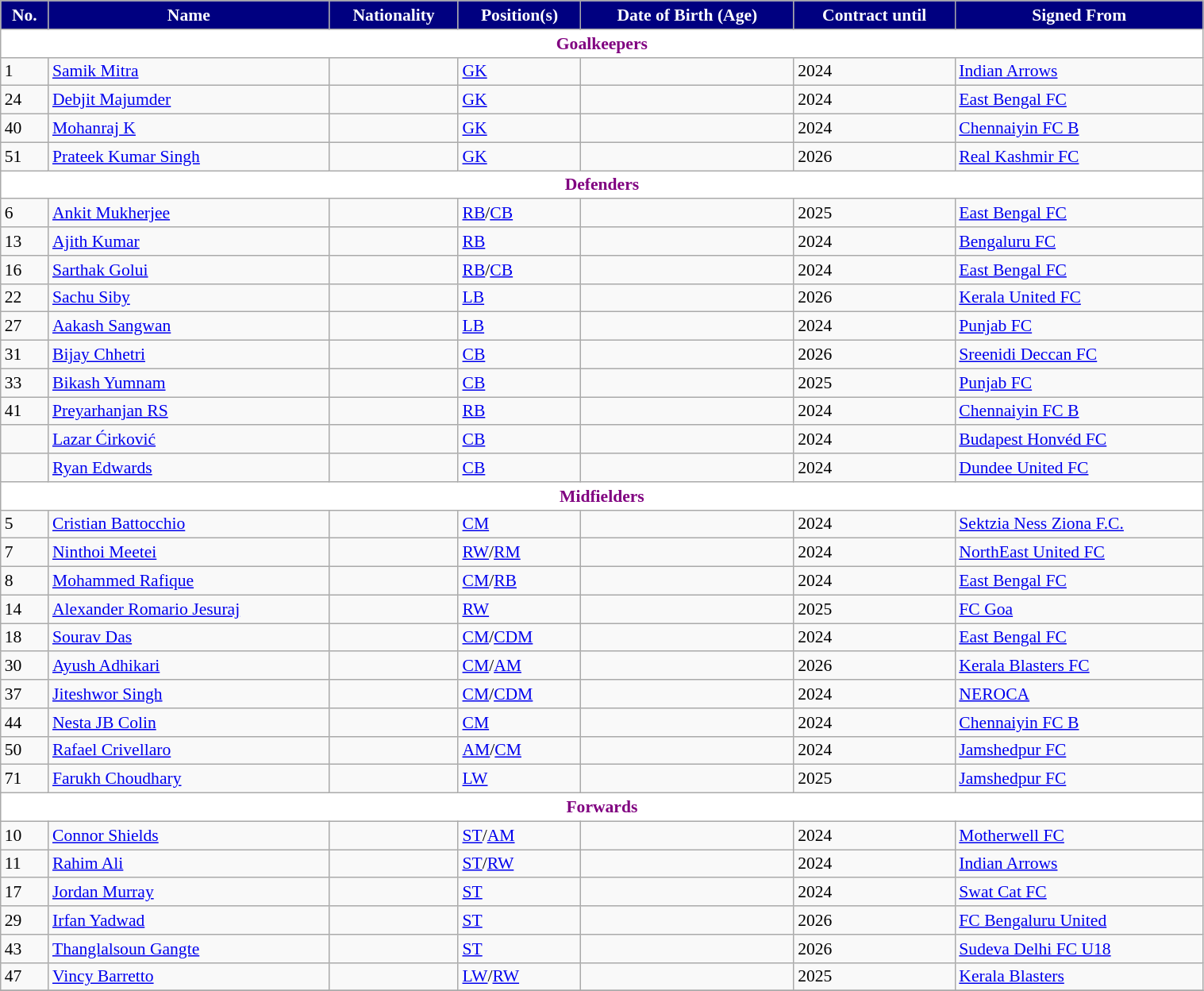<table class="wikitable" style="text-align:left; font-size:90%; width:80%;">
<tr>
<th style="background:#000080; color:white; text-align:center;">No.</th>
<th style="background:#000080; color:white; text-align:center;">Name</th>
<th style="background:#000080; color:white; text-align:center;">Nationality</th>
<th style="background:#000080; color:white; text-align:center;">Position(s)</th>
<th style="background:#000080; color:white; text-align:center;">Date of Birth (Age)</th>
<th style="background:#000080; color:white; text-align:center;">Contract until</th>
<th style="background:#000080; color:white;">Signed From</th>
</tr>
<tr>
<th colspan="7" style="background:white; color:	#800080; text-align:center;">Goalkeepers</th>
</tr>
<tr>
<td>1</td>
<td><a href='#'>Samik Mitra</a></td>
<td></td>
<td><a href='#'>GK</a></td>
<td></td>
<td>2024</td>
<td> <a href='#'>Indian Arrows</a></td>
</tr>
<tr>
<td>24</td>
<td><a href='#'>Debjit Majumder</a></td>
<td></td>
<td><a href='#'>GK</a></td>
<td></td>
<td>2024</td>
<td> <a href='#'>East Bengal FC</a></td>
</tr>
<tr>
<td>40</td>
<td><a href='#'>Mohanraj K</a></td>
<td></td>
<td><a href='#'>GK</a></td>
<td></td>
<td>2024</td>
<td> <a href='#'>Chennaiyin FC B</a></td>
</tr>
<tr>
<td>51</td>
<td><a href='#'>Prateek Kumar Singh</a></td>
<td></td>
<td><a href='#'>GK</a></td>
<td></td>
<td>2026</td>
<td> <a href='#'>Real Kashmir FC</a></td>
</tr>
<tr>
<th colspan="7" style="background:	white; color:#800080; text-align:center;">Defenders</th>
</tr>
<tr>
<td>6</td>
<td><a href='#'>Ankit Mukherjee</a></td>
<td></td>
<td><a href='#'>RB</a>/<a href='#'>CB</a></td>
<td></td>
<td>2025</td>
<td> <a href='#'>East Bengal FC</a></td>
</tr>
<tr>
<td>13</td>
<td><a href='#'>Ajith Kumar</a></td>
<td></td>
<td><a href='#'>RB</a></td>
<td></td>
<td>2024</td>
<td> <a href='#'>Bengaluru FC</a></td>
</tr>
<tr>
<td>16</td>
<td><a href='#'>Sarthak Golui</a></td>
<td></td>
<td><a href='#'>RB</a>/<a href='#'>CB</a></td>
<td></td>
<td>2024</td>
<td> <a href='#'>East Bengal FC</a></td>
</tr>
<tr>
<td>22</td>
<td><a href='#'>Sachu Siby</a></td>
<td></td>
<td><a href='#'>LB</a></td>
<td></td>
<td>2026</td>
<td> <a href='#'>Kerala United FC</a></td>
</tr>
<tr>
<td>27</td>
<td><a href='#'>Aakash Sangwan</a></td>
<td></td>
<td><a href='#'>LB</a></td>
<td></td>
<td>2024</td>
<td> <a href='#'>Punjab FC</a></td>
</tr>
<tr>
<td>31</td>
<td><a href='#'>Bijay Chhetri</a></td>
<td></td>
<td><a href='#'>CB</a></td>
<td></td>
<td>2026</td>
<td> <a href='#'>Sreenidi Deccan FC</a></td>
</tr>
<tr>
<td>33</td>
<td><a href='#'>Bikash Yumnam</a></td>
<td></td>
<td><a href='#'>CB</a></td>
<td></td>
<td>2025</td>
<td> <a href='#'>Punjab FC</a></td>
</tr>
<tr>
<td>41</td>
<td><a href='#'>Preyarhanjan RS</a></td>
<td></td>
<td><a href='#'>RB</a></td>
<td></td>
<td>2024</td>
<td> <a href='#'>Chennaiyin FC B</a></td>
</tr>
<tr>
<td></td>
<td><a href='#'>Lazar Ćirković</a></td>
<td></td>
<td><a href='#'>CB</a></td>
<td></td>
<td>2024</td>
<td> <a href='#'>Budapest Honvéd FC</a></td>
</tr>
<tr>
<td></td>
<td><a href='#'>Ryan Edwards</a></td>
<td></td>
<td><a href='#'>CB</a></td>
<td></td>
<td>2024</td>
<td> <a href='#'>Dundee United FC</a></td>
</tr>
<tr>
<th colspan="7" style="background:	white; color:#800080; text-align:center;">Midfielders</th>
</tr>
<tr>
<td>5</td>
<td><a href='#'>Cristian Battocchio</a></td>
<td></td>
<td><a href='#'>CM</a></td>
<td></td>
<td>2024</td>
<td> <a href='#'>Sektzia Ness Ziona F.C.</a></td>
</tr>
<tr>
<td>7</td>
<td><a href='#'>Ninthoi Meetei</a></td>
<td></td>
<td><a href='#'>RW</a>/<a href='#'>RM</a></td>
<td></td>
<td>2024</td>
<td> <a href='#'>NorthEast United FC</a></td>
</tr>
<tr>
<td>8</td>
<td><a href='#'>Mohammed Rafique</a></td>
<td></td>
<td><a href='#'>CM</a>/<a href='#'>RB</a></td>
<td></td>
<td>2024</td>
<td> <a href='#'>East Bengal FC</a></td>
</tr>
<tr>
<td>14</td>
<td><a href='#'>Alexander Romario Jesuraj</a></td>
<td></td>
<td><a href='#'>RW</a></td>
<td></td>
<td>2025</td>
<td> <a href='#'>FC Goa</a></td>
</tr>
<tr>
<td>18</td>
<td><a href='#'>Sourav Das</a></td>
<td></td>
<td><a href='#'>CM</a>/<a href='#'>CDM</a></td>
<td></td>
<td>2024</td>
<td> <a href='#'>East Bengal FC</a></td>
</tr>
<tr>
<td>30</td>
<td><a href='#'>Ayush Adhikari</a></td>
<td></td>
<td><a href='#'>CM</a>/<a href='#'>AM</a></td>
<td></td>
<td>2026</td>
<td> <a href='#'>Kerala Blasters FC</a></td>
</tr>
<tr>
<td>37</td>
<td><a href='#'>Jiteshwor Singh</a></td>
<td></td>
<td><a href='#'>CM</a>/<a href='#'>CDM</a></td>
<td></td>
<td>2024</td>
<td> <a href='#'>NEROCA</a></td>
</tr>
<tr>
<td>44</td>
<td><a href='#'>Nesta JB Colin</a></td>
<td></td>
<td><a href='#'>CM</a></td>
<td></td>
<td>2024</td>
<td> <a href='#'>Chennaiyin FC B</a></td>
</tr>
<tr>
<td>50</td>
<td><a href='#'>Rafael Crivellaro</a></td>
<td></td>
<td><a href='#'>AM</a>/<a href='#'>CM</a></td>
<td></td>
<td>2024</td>
<td> <a href='#'>Jamshedpur FC</a></td>
</tr>
<tr>
<td>71</td>
<td><a href='#'>Farukh Choudhary</a></td>
<td></td>
<td><a href='#'>LW</a></td>
<td></td>
<td>2025</td>
<td> <a href='#'>Jamshedpur FC</a></td>
</tr>
<tr>
<th colspan="7" style="background:	white; color:#800080; text-align:center;">Forwards</th>
</tr>
<tr>
<td>10</td>
<td><a href='#'>Connor Shields</a></td>
<td></td>
<td><a href='#'>ST</a>/<a href='#'>AM</a></td>
<td></td>
<td>2024</td>
<td> <a href='#'>Motherwell FC</a></td>
</tr>
<tr>
<td>11</td>
<td><a href='#'>Rahim Ali</a></td>
<td></td>
<td><a href='#'>ST</a>/<a href='#'>RW</a></td>
<td></td>
<td>2024</td>
<td> <a href='#'>Indian Arrows</a></td>
</tr>
<tr>
<td>17</td>
<td><a href='#'>Jordan Murray</a></td>
<td></td>
<td><a href='#'>ST</a></td>
<td></td>
<td>2024</td>
<td> <a href='#'>Swat Cat FC</a></td>
</tr>
<tr>
<td>29</td>
<td><a href='#'>Irfan Yadwad</a></td>
<td></td>
<td><a href='#'>ST</a></td>
<td></td>
<td>2026</td>
<td> <a href='#'>FC Bengaluru United</a></td>
</tr>
<tr>
<td>43</td>
<td><a href='#'>Thanglalsoun Gangte</a></td>
<td></td>
<td><a href='#'>ST</a></td>
<td></td>
<td>2026</td>
<td> <a href='#'>Sudeva Delhi FC U18</a></td>
</tr>
<tr>
<td>47</td>
<td><a href='#'>Vincy Barretto</a></td>
<td></td>
<td><a href='#'>LW</a>/<a href='#'>RW</a></td>
<td></td>
<td>2025</td>
<td> <a href='#'>Kerala Blasters</a></td>
</tr>
<tr>
</tr>
</table>
